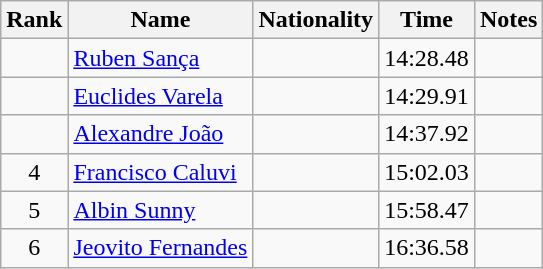<table class="wikitable sortable" style="text-align:center">
<tr>
<th>Rank</th>
<th>Name</th>
<th>Nationality</th>
<th>Time</th>
<th>Notes</th>
</tr>
<tr>
<td></td>
<td align=left><a href='#'>Ruben Sança</a></td>
<td align=left></td>
<td>14:28.48</td>
<td></td>
</tr>
<tr>
<td></td>
<td align=left><a href='#'>Euclides Varela</a></td>
<td align=left></td>
<td>14:29.91</td>
<td></td>
</tr>
<tr>
<td></td>
<td align=left><a href='#'>Alexandre João</a></td>
<td align=left></td>
<td>14:37.92</td>
<td></td>
</tr>
<tr>
<td>4</td>
<td align=left><a href='#'>Francisco Caluvi</a></td>
<td align=left></td>
<td>15:02.03</td>
<td></td>
</tr>
<tr>
<td>5</td>
<td align=left><a href='#'>Albin Sunny</a></td>
<td align=left></td>
<td>15:58.47</td>
<td></td>
</tr>
<tr>
<td>6</td>
<td align=left><a href='#'>Jeovito Fernandes</a></td>
<td align=left></td>
<td>16:36.58</td>
<td></td>
</tr>
</table>
